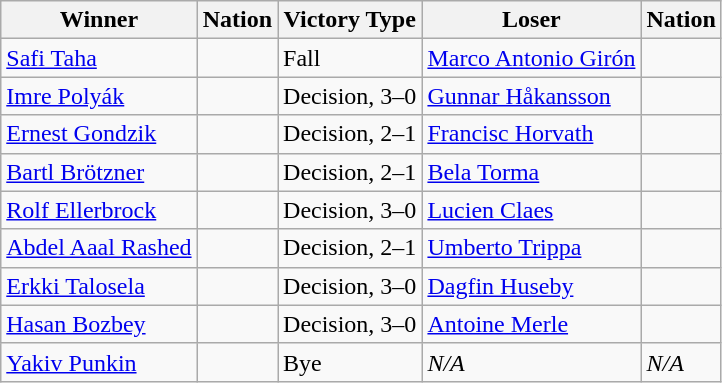<table class="wikitable sortable" style="text-align:left;">
<tr>
<th>Winner</th>
<th>Nation</th>
<th>Victory Type</th>
<th>Loser</th>
<th>Nation</th>
</tr>
<tr>
<td><a href='#'>Safi Taha</a></td>
<td></td>
<td>Fall</td>
<td><a href='#'>Marco Antonio Girón</a></td>
<td></td>
</tr>
<tr>
<td><a href='#'>Imre Polyák</a></td>
<td></td>
<td>Decision, 3–0</td>
<td><a href='#'>Gunnar Håkansson</a></td>
<td></td>
</tr>
<tr>
<td><a href='#'>Ernest Gondzik</a></td>
<td></td>
<td>Decision, 2–1</td>
<td><a href='#'>Francisc Horvath</a></td>
<td></td>
</tr>
<tr>
<td><a href='#'>Bartl Brötzner</a></td>
<td></td>
<td>Decision, 2–1</td>
<td><a href='#'>Bela Torma</a></td>
<td></td>
</tr>
<tr>
<td><a href='#'>Rolf Ellerbrock</a></td>
<td></td>
<td>Decision, 3–0</td>
<td><a href='#'>Lucien Claes</a></td>
<td></td>
</tr>
<tr>
<td><a href='#'>Abdel Aaal Rashed</a></td>
<td></td>
<td>Decision, 2–1</td>
<td><a href='#'>Umberto Trippa</a></td>
<td></td>
</tr>
<tr>
<td><a href='#'>Erkki Talosela</a></td>
<td></td>
<td>Decision, 3–0</td>
<td><a href='#'>Dagfin Huseby</a></td>
<td></td>
</tr>
<tr>
<td><a href='#'>Hasan Bozbey</a></td>
<td></td>
<td>Decision, 3–0</td>
<td><a href='#'>Antoine Merle</a></td>
<td></td>
</tr>
<tr>
<td><a href='#'>Yakiv Punkin</a></td>
<td></td>
<td>Bye</td>
<td><em>N/A</em></td>
<td><em>N/A</em></td>
</tr>
</table>
